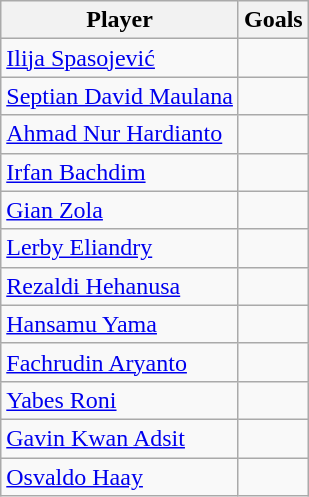<table class="wikitable sortable" style="text-align: left;">
<tr>
<th>Player</th>
<th>Goals</th>
</tr>
<tr>
<td><a href='#'>Ilija Spasojević</a></td>
<td></td>
</tr>
<tr>
<td><a href='#'>Septian David Maulana</a></td>
<td></td>
</tr>
<tr>
<td><a href='#'>Ahmad Nur Hardianto</a></td>
<td></td>
</tr>
<tr>
<td><a href='#'>Irfan Bachdim</a></td>
<td></td>
</tr>
<tr>
<td><a href='#'>Gian Zola</a></td>
<td></td>
</tr>
<tr>
<td><a href='#'>Lerby Eliandry</a></td>
<td></td>
</tr>
<tr>
<td><a href='#'>Rezaldi Hehanusa</a></td>
<td></td>
</tr>
<tr>
<td><a href='#'>Hansamu Yama</a></td>
<td></td>
</tr>
<tr>
<td><a href='#'>Fachrudin Aryanto</a></td>
<td></td>
</tr>
<tr>
<td><a href='#'>Yabes Roni</a></td>
<td></td>
</tr>
<tr>
<td><a href='#'>Gavin Kwan Adsit</a></td>
<td></td>
</tr>
<tr>
<td><a href='#'>Osvaldo Haay</a></td>
<td></td>
</tr>
</table>
